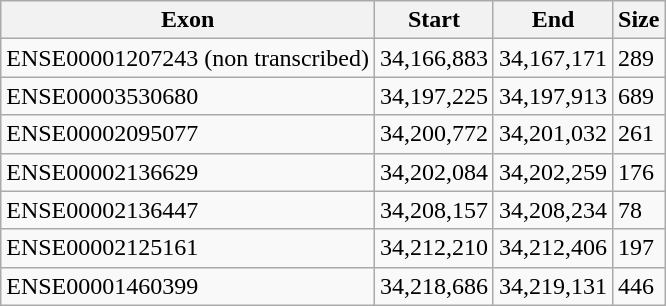<table class="wikitable">
<tr>
<th>Exon</th>
<th>Start</th>
<th>End</th>
<th>Size</th>
</tr>
<tr>
<td>ENSE00001207243 (non transcribed)</td>
<td>34,166,883</td>
<td>34,167,171</td>
<td>289</td>
</tr>
<tr>
<td>ENSE00003530680</td>
<td>34,197,225</td>
<td>34,197,913</td>
<td>689</td>
</tr>
<tr>
<td>ENSE00002095077</td>
<td>34,200,772</td>
<td>34,201,032</td>
<td>261</td>
</tr>
<tr>
<td>ENSE00002136629</td>
<td>34,202,084</td>
<td>34,202,259</td>
<td>176</td>
</tr>
<tr>
<td>ENSE00002136447</td>
<td>34,208,157</td>
<td>34,208,234</td>
<td>78</td>
</tr>
<tr>
<td>ENSE00002125161</td>
<td>34,212,210</td>
<td>34,212,406</td>
<td>197</td>
</tr>
<tr>
<td>ENSE00001460399</td>
<td>34,218,686</td>
<td>34,219,131</td>
<td>446</td>
</tr>
</table>
